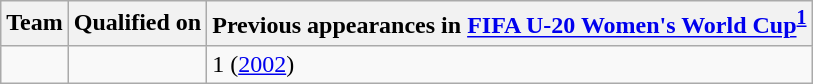<table class="wikitable sortable">
<tr>
<th>Team</th>
<th>Qualified on</th>
<th data-sort-type="number">Previous appearances in <a href='#'>FIFA U-20 Women's World Cup</a><sup><strong><a href='#'>1</a></strong></sup></th>
</tr>
<tr>
<td></td>
<td></td>
<td>1 (<a href='#'>2002</a>)</td>
</tr>
</table>
